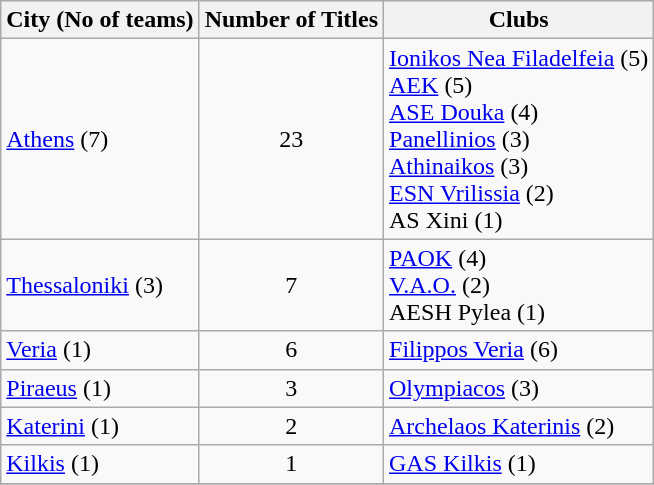<table class="wikitable">
<tr>
<th>City (No of teams)</th>
<th>Number of Titles</th>
<th>Clubs</th>
</tr>
<tr>
<td><a href='#'>Athens</a> (7)</td>
<td style="text-align:center;">23</td>
<td> <a href='#'>Ionikos Nea Filadelfeia</a> (5) <br>  <a href='#'>AEK</a> (5) <br> <a href='#'>ASE Douka</a> (4)<br> <a href='#'>Panellinios</a> (3) <br>  <a href='#'>Athinaikos</a> (3)<br>  <a href='#'>ESN Vrilissia</a> (2)<br>  AS Xini (1)</td>
</tr>
<tr>
<td><a href='#'>Thessaloniki</a> (3)</td>
<td style="text-align:center;">7</td>
<td> <a href='#'>PAOK</a> (4)<br>  <a href='#'>V.A.O.</a> (2)<br>   AESH Pylea (1)</td>
</tr>
<tr>
<td><a href='#'>Veria</a> (1)</td>
<td style="text-align:center;">6</td>
<td> <a href='#'>Filippos Veria</a> (6)</td>
</tr>
<tr>
<td><a href='#'>Piraeus</a> (1)</td>
<td style="text-align:center;">3</td>
<td> <a href='#'>Olympiacos</a> (3)</td>
</tr>
<tr>
<td><a href='#'>Katerini</a> (1)</td>
<td style="text-align:center;">2</td>
<td> <a href='#'>Archelaos Katerinis</a> (2)</td>
</tr>
<tr>
<td><a href='#'>Kilkis</a> (1)</td>
<td style="text-align:center;">1</td>
<td> <a href='#'>GAS Kilkis</a>  (1)</td>
</tr>
<tr>
</tr>
</table>
